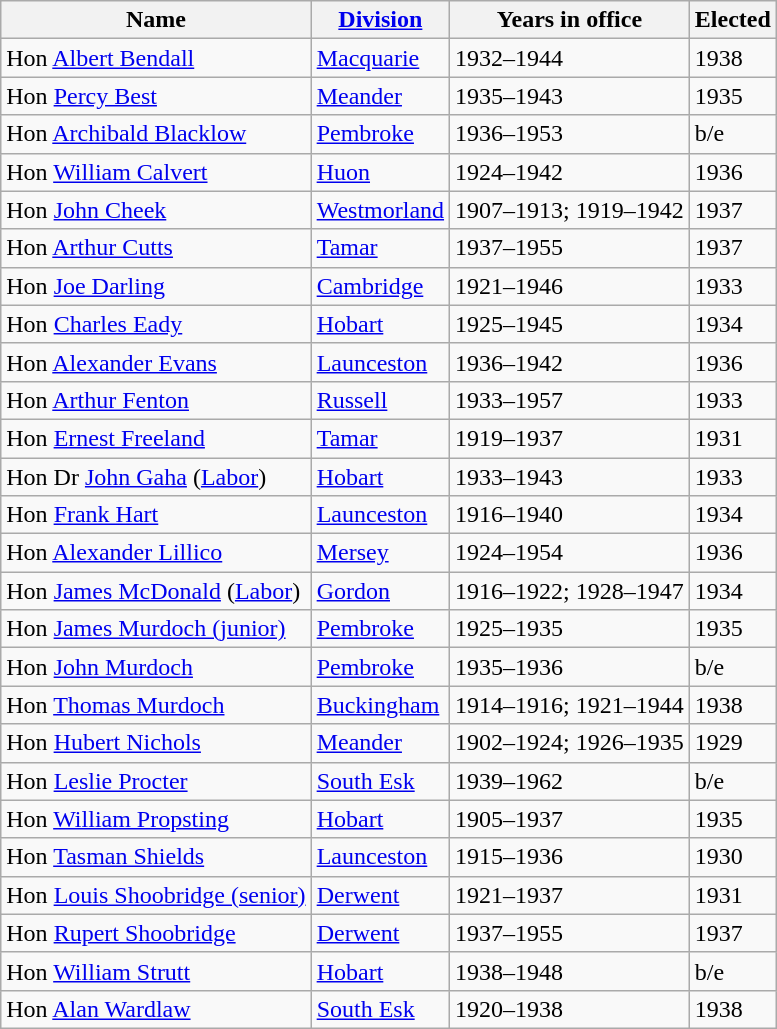<table class="wikitable sortable">
<tr>
<th><strong>Name</strong></th>
<th><strong><a href='#'>Division</a></strong></th>
<th><strong>Years in office</strong></th>
<th><strong>Elected</strong></th>
</tr>
<tr>
<td>Hon <a href='#'>Albert Bendall</a></td>
<td><a href='#'>Macquarie</a></td>
<td>1932–1944</td>
<td>1938</td>
</tr>
<tr>
<td>Hon <a href='#'>Percy Best</a></td>
<td><a href='#'>Meander</a></td>
<td>1935–1943</td>
<td>1935</td>
</tr>
<tr>
<td>Hon <a href='#'>Archibald Blacklow</a></td>
<td><a href='#'>Pembroke</a></td>
<td>1936–1953</td>
<td>b/e</td>
</tr>
<tr>
<td>Hon <a href='#'>William Calvert</a></td>
<td><a href='#'>Huon</a></td>
<td>1924–1942</td>
<td>1936</td>
</tr>
<tr>
<td>Hon <a href='#'>John Cheek</a></td>
<td><a href='#'>Westmorland</a></td>
<td>1907–1913; 1919–1942</td>
<td>1937</td>
</tr>
<tr>
<td>Hon <a href='#'>Arthur Cutts</a></td>
<td><a href='#'>Tamar</a></td>
<td>1937–1955</td>
<td>1937</td>
</tr>
<tr>
<td>Hon <a href='#'>Joe Darling</a></td>
<td><a href='#'>Cambridge</a></td>
<td>1921–1946</td>
<td>1933</td>
</tr>
<tr>
<td>Hon <a href='#'>Charles Eady</a></td>
<td><a href='#'>Hobart</a></td>
<td>1925–1945</td>
<td>1934</td>
</tr>
<tr>
<td>Hon <a href='#'>Alexander Evans</a></td>
<td><a href='#'>Launceston</a></td>
<td>1936–1942</td>
<td>1936</td>
</tr>
<tr>
<td>Hon <a href='#'>Arthur Fenton</a></td>
<td><a href='#'>Russell</a></td>
<td>1933–1957</td>
<td>1933</td>
</tr>
<tr>
<td>Hon <a href='#'>Ernest Freeland</a></td>
<td><a href='#'>Tamar</a></td>
<td>1919–1937</td>
<td>1931</td>
</tr>
<tr>
<td>Hon Dr <a href='#'>John Gaha</a> (<a href='#'>Labor</a>)</td>
<td><a href='#'>Hobart</a></td>
<td>1933–1943</td>
<td>1933</td>
</tr>
<tr>
<td>Hon <a href='#'>Frank Hart</a></td>
<td><a href='#'>Launceston</a></td>
<td>1916–1940</td>
<td>1934</td>
</tr>
<tr>
<td>Hon <a href='#'>Alexander Lillico</a></td>
<td><a href='#'>Mersey</a></td>
<td>1924–1954</td>
<td>1936</td>
</tr>
<tr>
<td>Hon <a href='#'>James McDonald</a> (<a href='#'>Labor</a>)</td>
<td><a href='#'>Gordon</a></td>
<td>1916–1922; 1928–1947</td>
<td>1934</td>
</tr>
<tr>
<td>Hon <a href='#'>James Murdoch (junior)</a></td>
<td><a href='#'>Pembroke</a></td>
<td>1925–1935</td>
<td>1935</td>
</tr>
<tr>
<td>Hon <a href='#'>John Murdoch</a></td>
<td><a href='#'>Pembroke</a></td>
<td>1935–1936</td>
<td>b/e</td>
</tr>
<tr>
<td>Hon <a href='#'>Thomas Murdoch</a></td>
<td><a href='#'>Buckingham</a></td>
<td>1914–1916; 1921–1944</td>
<td>1938</td>
</tr>
<tr>
<td>Hon <a href='#'>Hubert Nichols</a></td>
<td><a href='#'>Meander</a></td>
<td>1902–1924; 1926–1935</td>
<td>1929</td>
</tr>
<tr>
<td>Hon <a href='#'>Leslie Procter</a></td>
<td><a href='#'>South Esk</a></td>
<td>1939–1962</td>
<td>b/e</td>
</tr>
<tr>
<td>Hon <a href='#'>William Propsting</a></td>
<td><a href='#'>Hobart</a></td>
<td>1905–1937</td>
<td>1935</td>
</tr>
<tr>
<td>Hon <a href='#'>Tasman Shields</a></td>
<td><a href='#'>Launceston</a></td>
<td>1915–1936</td>
<td>1930</td>
</tr>
<tr>
<td>Hon <a href='#'>Louis Shoobridge (senior)</a></td>
<td><a href='#'>Derwent</a></td>
<td>1921–1937</td>
<td>1931</td>
</tr>
<tr>
<td>Hon <a href='#'>Rupert Shoobridge</a></td>
<td><a href='#'>Derwent</a></td>
<td>1937–1955</td>
<td>1937</td>
</tr>
<tr>
<td>Hon <a href='#'>William Strutt</a></td>
<td><a href='#'>Hobart</a></td>
<td>1938–1948</td>
<td>b/e</td>
</tr>
<tr>
<td>Hon <a href='#'>Alan Wardlaw</a></td>
<td><a href='#'>South Esk</a></td>
<td>1920–1938</td>
<td>1938</td>
</tr>
</table>
